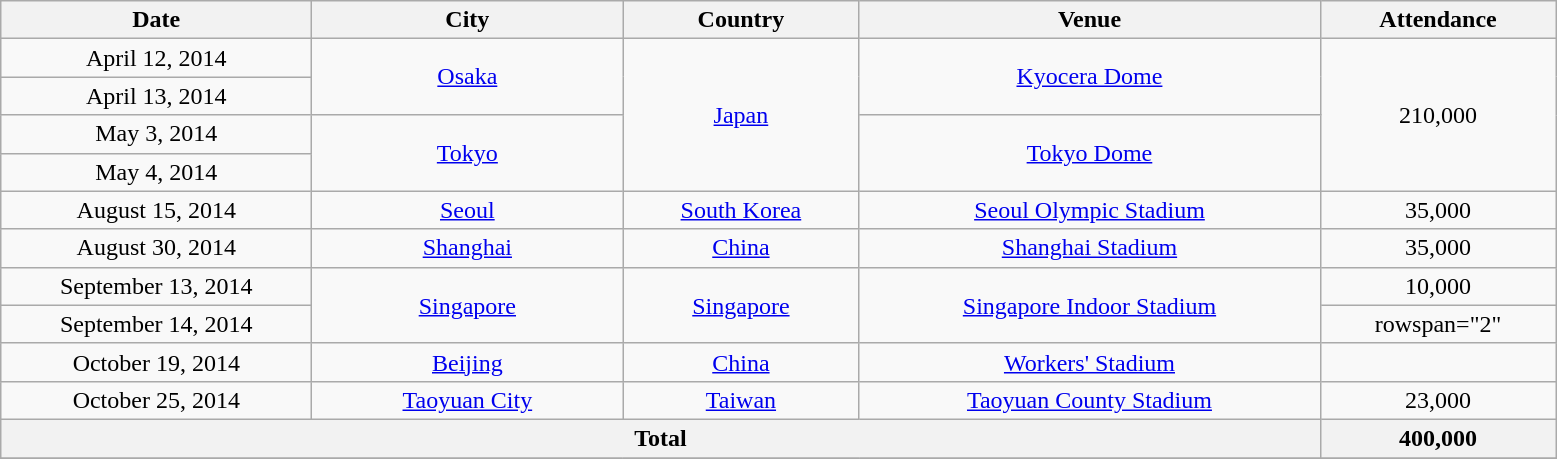<table class="wikitable" style="text-align:center;">
<tr>
<th width="200">Date</th>
<th width="200">City</th>
<th width="150">Country</th>
<th width="300">Venue</th>
<th width="150">Attendance</th>
</tr>
<tr>
<td>April 12, 2014</td>
<td rowspan=2><a href='#'>Osaka</a></td>
<td rowspan=4><a href='#'>Japan</a></td>
<td rowspan=2><a href='#'>Kyocera Dome</a></td>
<td rowspan=4>210,000</td>
</tr>
<tr>
<td>April 13, 2014</td>
</tr>
<tr>
<td>May 3, 2014</td>
<td rowspan=2><a href='#'>Tokyo</a></td>
<td rowspan=2><a href='#'>Tokyo Dome</a></td>
</tr>
<tr>
<td>May 4, 2014</td>
</tr>
<tr>
<td>August 15, 2014</td>
<td><a href='#'>Seoul</a></td>
<td><a href='#'>South Korea</a></td>
<td><a href='#'>Seoul Olympic Stadium</a></td>
<td>35,000</td>
</tr>
<tr>
<td>August 30, 2014</td>
<td><a href='#'>Shanghai</a></td>
<td><a href='#'>China</a></td>
<td><a href='#'>Shanghai Stadium</a></td>
<td>35,000</td>
</tr>
<tr>
<td>September 13, 2014</td>
<td rowspan=2><a href='#'>Singapore</a></td>
<td rowspan=2><a href='#'>Singapore</a></td>
<td rowspan=2><a href='#'>Singapore Indoor Stadium</a></td>
<td>10,000</td>
</tr>
<tr>
<td>September 14, 2014</td>
<td>rowspan="2" </td>
</tr>
<tr>
<td>October 19, 2014</td>
<td><a href='#'>Beijing</a></td>
<td><a href='#'>China</a></td>
<td><a href='#'>Workers' Stadium</a></td>
</tr>
<tr>
<td>October 25, 2014</td>
<td><a href='#'>Taoyuan City</a></td>
<td><a href='#'>Taiwan</a></td>
<td><a href='#'>Taoyuan County Stadium</a></td>
<td>23,000</td>
</tr>
<tr>
<th colspan="4"><strong>Total</strong></th>
<th><strong>400,000</strong></th>
</tr>
<tr>
</tr>
</table>
